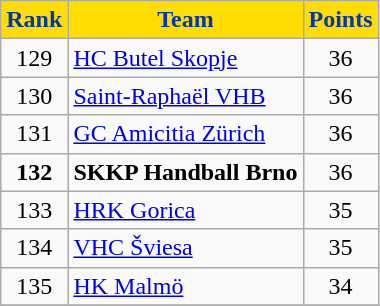<table class="wikitable" style="text-align: center">
<tr>
<th style="color:#0038AF; background:#FFDD00">Rank</th>
<th style="color:#0038AF; background:#FFDD00">Team</th>
<th style="color:#0038AF; background:#FFDD00">Points</th>
</tr>
<tr>
<td>129</td>
<td align=left> <a href='#'>HC Butel Skopje</a></td>
<td>36</td>
</tr>
<tr>
<td>130</td>
<td align=left> <a href='#'>Saint-Raphaël VHB</a></td>
<td>36</td>
</tr>
<tr>
<td>131</td>
<td align=left> <a href='#'>GC Amicitia Zürich</a></td>
<td>36</td>
</tr>
<tr>
<td><strong>132</strong></td>
<td align=left> <strong>SKKP Handball Brno</strong></td>
<td>36</td>
</tr>
<tr>
<td>133</td>
<td align=left> <a href='#'>HRK Gorica</a></td>
<td>35</td>
</tr>
<tr>
<td>134</td>
<td align=left> <a href='#'>VHC Šviesa</a></td>
<td>35</td>
</tr>
<tr>
<td>135</td>
<td align=left> <a href='#'>HK Malmö</a></td>
<td>34</td>
</tr>
<tr>
</tr>
</table>
